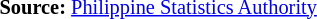<table style="font-size:85%;" '|>
<tr>
<td><br><p>
<strong>Source:</strong> <a href='#'>Philippine Statistics Authority</a></p></td>
</tr>
</table>
